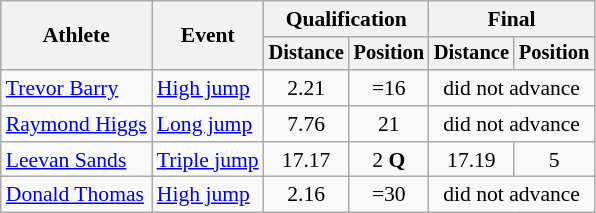<table class=wikitable style="font-size:90%">
<tr>
<th rowspan="2">Athlete</th>
<th rowspan="2">Event</th>
<th colspan="2">Qualification</th>
<th colspan="2">Final</th>
</tr>
<tr style="font-size:95%">
<th>Distance</th>
<th>Position</th>
<th>Distance</th>
<th>Position</th>
</tr>
<tr align=center>
<td align=left><a href='#'>Trevor Barry</a></td>
<td align=left><a href='#'>High jump</a></td>
<td>2.21</td>
<td>=16</td>
<td colspan=2>did not advance</td>
</tr>
<tr align=center>
<td align=left><a href='#'>Raymond Higgs</a></td>
<td align=left><a href='#'>Long jump</a></td>
<td>7.76</td>
<td>21</td>
<td colspan=2>did not advance</td>
</tr>
<tr align=center>
<td align=left><a href='#'>Leevan Sands</a></td>
<td align=left><a href='#'>Triple jump</a></td>
<td>17.17</td>
<td>2 <strong>Q</strong></td>
<td>17.19</td>
<td>5</td>
</tr>
<tr align=center>
<td align=left><a href='#'>Donald Thomas</a></td>
<td align=left><a href='#'>High jump</a></td>
<td>2.16</td>
<td>=30</td>
<td colspan=2>did not advance</td>
</tr>
</table>
